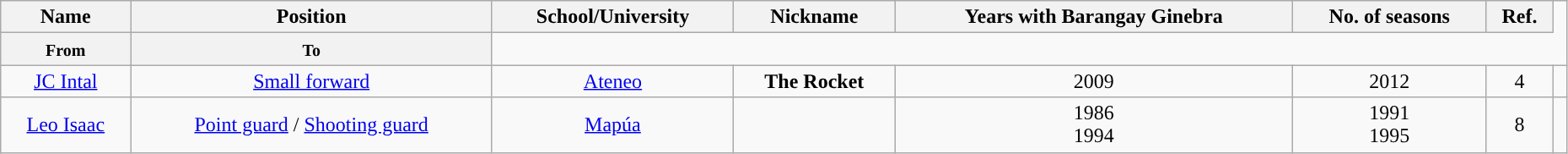<table class="wikitable sortable" style="text-align:center" width="98%">
<tr>
<th>Name</th>
<th>Position</th>
<th>School/University</th>
<th>Nickname</th>
<th>Years with Barangay Ginebra</th>
<th>No. of seasons</th>
<th>Ref.</th>
</tr>
<tr>
<th><small>From</small></th>
<th><small>To</small></th>
</tr>
<tr>
<td><a href='#'>JC Intal</a></td>
<td><a href='#'>Small forward</a></td>
<td><a href='#'>Ateneo</a></td>
<td><strong>The Rocket</strong></td>
<td>2009</td>
<td>2012</td>
<td>4</td>
<td></td>
</tr>
<tr>
<td><a href='#'>Leo Isaac</a></td>
<td><a href='#'>Point guard</a> / <a href='#'>Shooting guard</a></td>
<td><a href='#'>Mapúa</a></td>
<td></td>
<td>1986<br>1994</td>
<td>1991<br>1995</td>
<td>8</td>
<td></td>
</tr>
</table>
